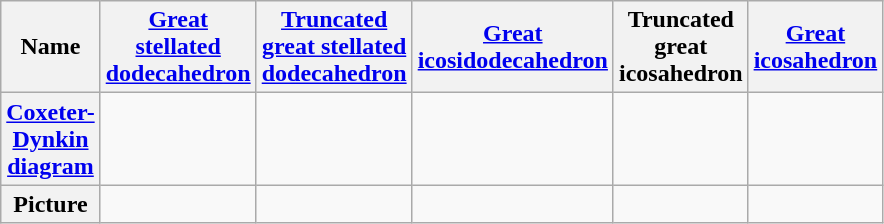<table class="wikitable" width=500>
<tr>
<th>Name</th>
<th><a href='#'>Great<br>stellated<br>dodecahedron</a></th>
<th><a href='#'>Truncated great stellated dodecahedron</a></th>
<th><a href='#'>Great<br>icosidodecahedron</a></th>
<th>Truncated<br>great<br>icosahedron</th>
<th><a href='#'>Great<br>icosahedron</a></th>
</tr>
<tr align=center>
<th><a href='#'>Coxeter-Dynkin<br>diagram</a></th>
<td></td>
<td></td>
<td></td>
<td></td>
<td></td>
</tr>
<tr>
<th>Picture</th>
<td></td>
<td></td>
<td></td>
<td></td>
<td></td>
</tr>
</table>
